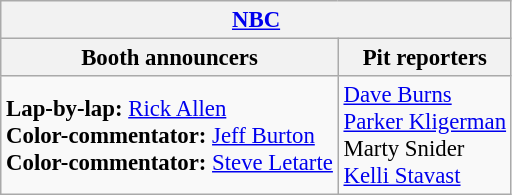<table class="wikitable" style="font-size: 95%">
<tr>
<th colspan="2"><a href='#'>NBC</a></th>
</tr>
<tr>
<th>Booth announcers</th>
<th>Pit reporters</th>
</tr>
<tr>
<td><strong>Lap-by-lap:</strong> <a href='#'>Rick Allen</a><br><strong>Color-commentator:</strong> <a href='#'>Jeff Burton</a><br><strong>Color-commentator:</strong> <a href='#'>Steve Letarte</a></td>
<td><a href='#'>Dave Burns</a><br><a href='#'>Parker Kligerman</a><br>Marty Snider<br><a href='#'>Kelli Stavast</a></td>
</tr>
</table>
